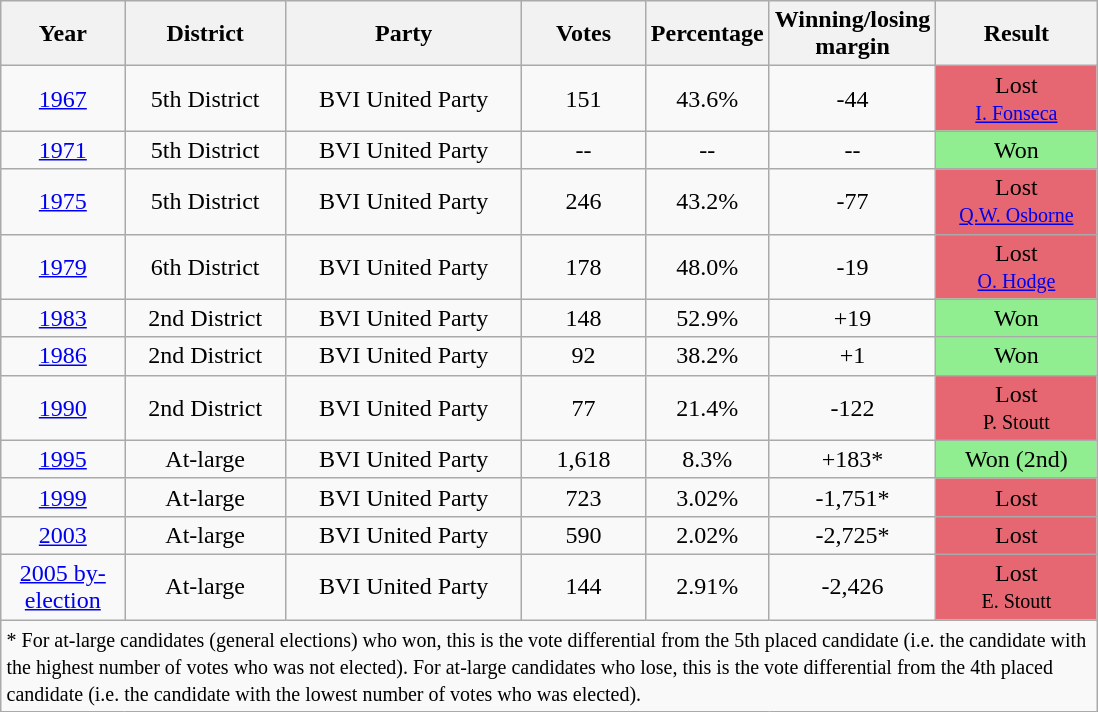<table class="wikitable" style="margin: 1em auto 1em auto">
<tr>
<th align="center" width="75">Year</th>
<th align="center" width="100">District</th>
<th align="center" width="150">Party</th>
<th align="center" width="75">Votes</th>
<th align="center" width="75">Percentage</th>
<th align="center" width="75">Winning/losing margin</th>
<th align="center" width="100">Result</th>
</tr>
<tr>
<td align="center"><a href='#'>1967</a></td>
<td align="center">5th District</td>
<td align="center">BVI United Party</td>
<td align="center">151</td>
<td align="center">43.6%</td>
<td align="center">-44</td>
<td align="center" style="background: #E66771;">Lost<br><small><a href='#'>I. Fonseca</a></small></td>
</tr>
<tr>
<td align="center"><a href='#'>1971</a></td>
<td align="center">5th District</td>
<td align="center">BVI United Party</td>
<td align="center">--</td>
<td align="center">--</td>
<td align="center">--</td>
<td align="center" style="background: #90EE90;">Won</td>
</tr>
<tr>
<td align="center"><a href='#'>1975</a></td>
<td align="center">5th District</td>
<td align="center">BVI United Party</td>
<td align="center">246</td>
<td align="center">43.2%</td>
<td align="center">-77</td>
<td align="center" style="background: #E66771;">Lost<br><small><a href='#'>Q.W. Osborne</a></small></td>
</tr>
<tr>
<td align="center"><a href='#'>1979</a></td>
<td align="center">6th District</td>
<td align="center">BVI United Party</td>
<td align="center">178</td>
<td align="center">48.0%</td>
<td align="center">-19</td>
<td align="center" style="background: #E66771;">Lost<br><small><a href='#'>O. Hodge</a></small></td>
</tr>
<tr>
<td align="center"><a href='#'>1983</a></td>
<td align="center">2nd District</td>
<td align="center">BVI United Party</td>
<td align="center">148</td>
<td align="center">52.9%</td>
<td align="center">+19</td>
<td align="center" style="background: #90EE90;">Won</td>
</tr>
<tr>
<td align="center"><a href='#'>1986</a></td>
<td align="center">2nd District</td>
<td align="center">BVI United Party</td>
<td align="center">92</td>
<td align="center">38.2%</td>
<td align="center">+1</td>
<td align="center" style="background: #90EE90;">Won</td>
</tr>
<tr>
<td align="center"><a href='#'>1990</a></td>
<td align="center">2nd District</td>
<td align="center">BVI United Party</td>
<td align="center">77</td>
<td align="center">21.4%</td>
<td align="center">-122</td>
<td align="center" style="background: #E66771;">Lost<br><small>P. Stoutt</small></td>
</tr>
<tr>
<td align="center"><a href='#'>1995</a></td>
<td align="center">At-large</td>
<td align="center">BVI United Party</td>
<td align="center">1,618</td>
<td align="center">8.3%</td>
<td align="center">+183*</td>
<td align="center" style="background: #90EE90;">Won (2nd)</td>
</tr>
<tr>
<td align="center"><a href='#'>1999</a></td>
<td align="center">At-large</td>
<td align="center">BVI United Party</td>
<td align="center">723</td>
<td align="center">3.02%</td>
<td align="center">-1,751*</td>
<td align="center" style="background: #E66771;">Lost</td>
</tr>
<tr>
<td align="center"><a href='#'>2003</a></td>
<td align="center">At-large</td>
<td align="center">BVI United Party</td>
<td align="center">590</td>
<td align="center">2.02%</td>
<td align="center">-2,725*</td>
<td align="center" style="background: #E66771;">Lost</td>
</tr>
<tr>
<td align="center"><a href='#'>2005 by-election</a></td>
<td align="center">At-large</td>
<td align="center">BVI United Party</td>
<td align="center">144</td>
<td align="center">2.91%</td>
<td align="center">-2,426</td>
<td align="center" style="background: #E66771;">Lost<br><small>E. Stoutt</small></td>
</tr>
<tr>
<td colspan=7><small>* For at-large candidates (general elections) who won, this is the vote differential from the 5th placed candidate (i.e. the candidate with the highest number of votes who was not elected). For at-large candidates who lose, this is the vote differential from the 4th placed candidate (i.e. the candidate with the lowest number of votes who was elected).</small></td>
</tr>
</table>
